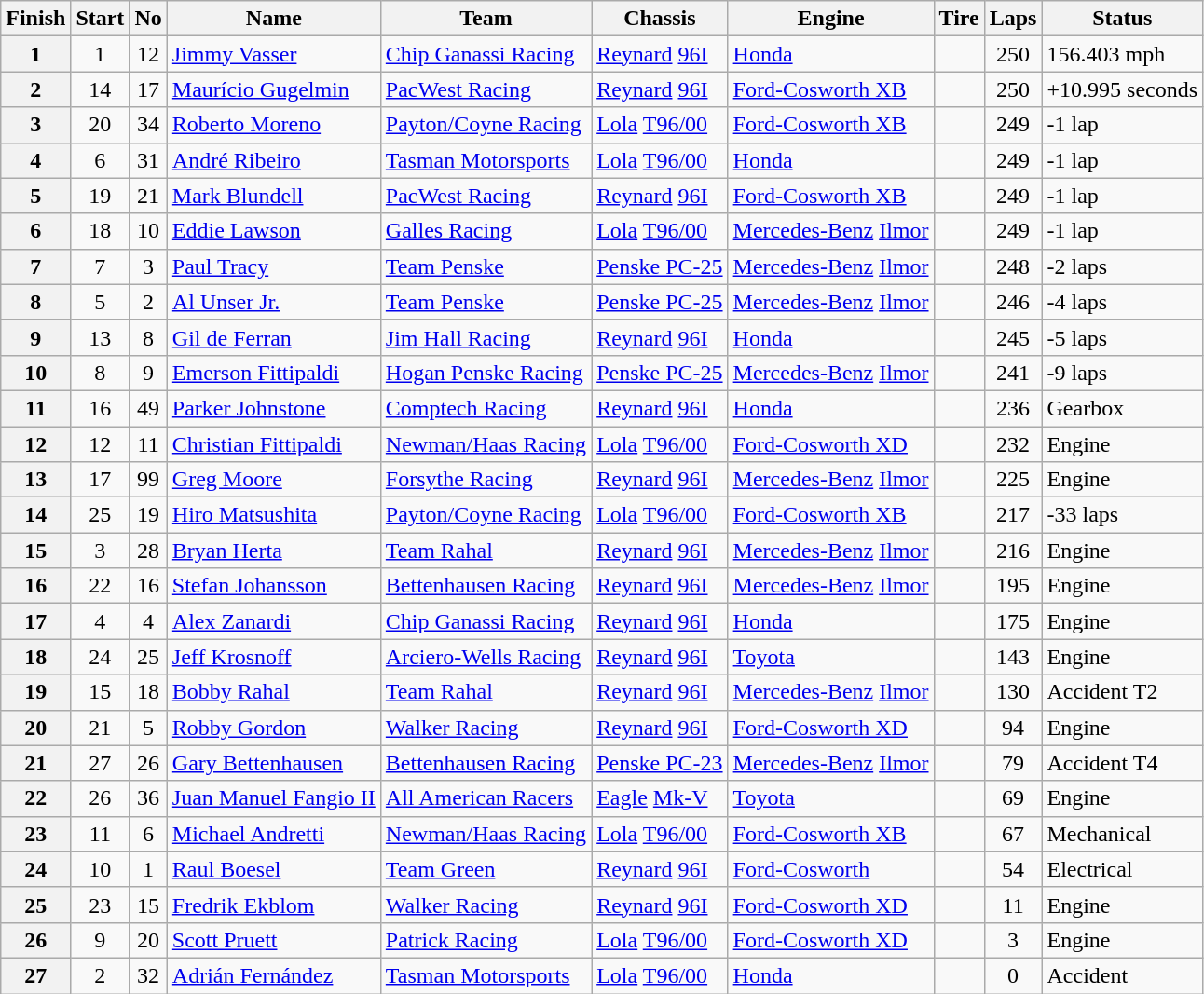<table class="wikitable">
<tr>
<th>Finish</th>
<th>Start</th>
<th>No</th>
<th>Name</th>
<th>Team</th>
<th>Chassis</th>
<th>Engine</th>
<th>Tire</th>
<th>Laps</th>
<th>Status</th>
</tr>
<tr>
<th>1</th>
<td align=center>1</td>
<td align=center>12</td>
<td> <a href='#'>Jimmy Vasser</a></td>
<td><a href='#'>Chip Ganassi Racing</a></td>
<td><a href='#'>Reynard</a> <a href='#'>96I</a></td>
<td><a href='#'>Honda</a></td>
<td align=center></td>
<td align=center>250</td>
<td>156.403 mph</td>
</tr>
<tr>
<th>2</th>
<td align=center>14</td>
<td align=center>17</td>
<td> <a href='#'>Maurício Gugelmin</a></td>
<td><a href='#'>PacWest Racing</a></td>
<td><a href='#'>Reynard</a> <a href='#'>96I</a></td>
<td><a href='#'>Ford-Cosworth XB</a></td>
<td align=center></td>
<td align=center>250</td>
<td>+10.995 seconds</td>
</tr>
<tr>
<th>3</th>
<td align=center>20</td>
<td align=center>34</td>
<td> <a href='#'>Roberto Moreno</a></td>
<td><a href='#'>Payton/Coyne Racing</a></td>
<td><a href='#'>Lola</a> <a href='#'>T96/00</a></td>
<td><a href='#'>Ford-Cosworth XB</a></td>
<td align=center></td>
<td align=center>249</td>
<td>-1 lap</td>
</tr>
<tr>
<th>4</th>
<td align=center>6</td>
<td align=center>31</td>
<td> <a href='#'>André Ribeiro</a></td>
<td><a href='#'>Tasman Motorsports</a></td>
<td><a href='#'>Lola</a> <a href='#'>T96/00</a></td>
<td><a href='#'>Honda</a></td>
<td align=center></td>
<td align=center>249</td>
<td>-1 lap</td>
</tr>
<tr>
<th>5</th>
<td align=center>19</td>
<td align=center>21</td>
<td> <a href='#'>Mark Blundell</a> </td>
<td><a href='#'>PacWest Racing</a></td>
<td><a href='#'>Reynard</a> <a href='#'>96I</a></td>
<td><a href='#'>Ford-Cosworth XB</a></td>
<td align=center></td>
<td align=center>249</td>
<td>-1 lap</td>
</tr>
<tr>
<th>6</th>
<td align=center>18</td>
<td align=center>10</td>
<td> <a href='#'>Eddie Lawson</a> </td>
<td><a href='#'>Galles Racing</a></td>
<td><a href='#'>Lola</a> <a href='#'>T96/00</a></td>
<td><a href='#'>Mercedes-Benz</a> <a href='#'>Ilmor</a></td>
<td align=center></td>
<td align=center>249</td>
<td>-1 lap</td>
</tr>
<tr>
<th>7</th>
<td align=center>7</td>
<td align=center>3</td>
<td> <a href='#'>Paul Tracy</a></td>
<td><a href='#'>Team Penske</a></td>
<td><a href='#'>Penske PC-25</a></td>
<td><a href='#'>Mercedes-Benz</a> <a href='#'>Ilmor</a></td>
<td align=center></td>
<td align=center>248</td>
<td>-2 laps</td>
</tr>
<tr>
<th>8</th>
<td align=center>5</td>
<td align=center>2</td>
<td> <a href='#'>Al Unser Jr.</a></td>
<td><a href='#'>Team Penske</a></td>
<td><a href='#'>Penske PC-25</a></td>
<td><a href='#'>Mercedes-Benz</a> <a href='#'>Ilmor</a></td>
<td align=center></td>
<td align=center>246</td>
<td>-4 laps</td>
</tr>
<tr>
<th>9</th>
<td align=center>13</td>
<td align=center>8</td>
<td> <a href='#'>Gil de Ferran</a></td>
<td><a href='#'>Jim Hall Racing</a></td>
<td><a href='#'>Reynard</a> <a href='#'>96I</a></td>
<td><a href='#'>Honda</a></td>
<td align=center></td>
<td align=center>245</td>
<td>-5 laps</td>
</tr>
<tr>
<th>10</th>
<td align=center>8</td>
<td align=center>9</td>
<td> <a href='#'>Emerson Fittipaldi</a></td>
<td><a href='#'>Hogan Penske Racing</a></td>
<td><a href='#'>Penske PC-25</a></td>
<td><a href='#'>Mercedes-Benz</a> <a href='#'>Ilmor</a></td>
<td align=center></td>
<td align=center>241</td>
<td>-9 laps</td>
</tr>
<tr>
<th>11</th>
<td align=center>16</td>
<td align=center>49</td>
<td> <a href='#'>Parker Johnstone</a></td>
<td><a href='#'>Comptech Racing</a></td>
<td><a href='#'>Reynard</a> <a href='#'>96I</a></td>
<td><a href='#'>Honda</a></td>
<td align=center></td>
<td align=center>236</td>
<td>Gearbox</td>
</tr>
<tr>
<th>12</th>
<td align=center>12</td>
<td align=center>11</td>
<td> <a href='#'>Christian Fittipaldi</a></td>
<td><a href='#'>Newman/Haas Racing</a></td>
<td><a href='#'>Lola</a> <a href='#'>T96/00</a></td>
<td><a href='#'>Ford-Cosworth XD</a></td>
<td align=center></td>
<td align=center>232</td>
<td>Engine</td>
</tr>
<tr>
<th>13</th>
<td align=center>17</td>
<td align=center>99</td>
<td> <a href='#'>Greg Moore</a> </td>
<td><a href='#'>Forsythe Racing</a></td>
<td><a href='#'>Reynard</a> <a href='#'>96I</a></td>
<td><a href='#'>Mercedes-Benz</a> <a href='#'>Ilmor</a></td>
<td align=center></td>
<td align=center>225</td>
<td>Engine</td>
</tr>
<tr>
<th>14</th>
<td align=center>25</td>
<td align=center>19</td>
<td> <a href='#'>Hiro Matsushita</a></td>
<td><a href='#'>Payton/Coyne Racing</a></td>
<td><a href='#'>Lola</a> <a href='#'>T96/00</a></td>
<td><a href='#'>Ford-Cosworth XB</a></td>
<td align=center></td>
<td align=center>217</td>
<td>-33 laps</td>
</tr>
<tr>
<th>15</th>
<td align=center>3</td>
<td align=center>28</td>
<td> <a href='#'>Bryan Herta</a></td>
<td><a href='#'>Team Rahal</a></td>
<td><a href='#'>Reynard</a> <a href='#'>96I</a></td>
<td><a href='#'>Mercedes-Benz</a> <a href='#'>Ilmor</a></td>
<td align=center></td>
<td align=center>216</td>
<td>Engine</td>
</tr>
<tr>
<th>16</th>
<td align=center>22</td>
<td align=center>16</td>
<td> <a href='#'>Stefan Johansson</a></td>
<td><a href='#'>Bettenhausen Racing</a></td>
<td><a href='#'>Reynard</a> <a href='#'>96I</a></td>
<td><a href='#'>Mercedes-Benz</a> <a href='#'>Ilmor</a></td>
<td align=center></td>
<td align=center>195</td>
<td>Engine</td>
</tr>
<tr>
<th>17</th>
<td align=center>4</td>
<td align=center>4</td>
<td> <a href='#'>Alex Zanardi</a> </td>
<td><a href='#'>Chip Ganassi Racing</a></td>
<td><a href='#'>Reynard</a> <a href='#'>96I</a></td>
<td><a href='#'>Honda</a></td>
<td align=center></td>
<td align=center>175</td>
<td>Engine</td>
</tr>
<tr>
<th>18</th>
<td align=center>24</td>
<td align=center>25</td>
<td> <a href='#'>Jeff Krosnoff</a> </td>
<td><a href='#'>Arciero-Wells Racing</a></td>
<td><a href='#'>Reynard</a> <a href='#'>96I</a></td>
<td><a href='#'>Toyota</a></td>
<td align=center></td>
<td align=center>143</td>
<td>Engine</td>
</tr>
<tr>
<th>19</th>
<td align=center>15</td>
<td align=center>18</td>
<td> <a href='#'>Bobby Rahal</a></td>
<td><a href='#'>Team Rahal</a></td>
<td><a href='#'>Reynard</a> <a href='#'>96I</a></td>
<td><a href='#'>Mercedes-Benz</a> <a href='#'>Ilmor</a></td>
<td align=center></td>
<td align=center>130</td>
<td>Accident T2</td>
</tr>
<tr>
<th>20</th>
<td align=center>21</td>
<td align=center>5</td>
<td> <a href='#'>Robby Gordon</a></td>
<td><a href='#'>Walker Racing</a></td>
<td><a href='#'>Reynard</a> <a href='#'>96I</a></td>
<td><a href='#'>Ford-Cosworth XD</a></td>
<td align=center></td>
<td align=center>94</td>
<td>Engine</td>
</tr>
<tr>
<th>21</th>
<td align=center>27</td>
<td align=center>26</td>
<td> <a href='#'>Gary Bettenhausen</a></td>
<td><a href='#'>Bettenhausen Racing</a></td>
<td><a href='#'>Penske PC-23</a></td>
<td><a href='#'>Mercedes-Benz</a> <a href='#'>Ilmor</a></td>
<td align=center></td>
<td align=center>79</td>
<td>Accident T4</td>
</tr>
<tr>
<th>22</th>
<td align=center>26</td>
<td align=center>36</td>
<td> <a href='#'>Juan Manuel Fangio II</a></td>
<td><a href='#'>All American Racers</a></td>
<td><a href='#'>Eagle</a> <a href='#'>Mk-V</a></td>
<td><a href='#'>Toyota</a></td>
<td align=center></td>
<td align=center>69</td>
<td>Engine</td>
</tr>
<tr>
<th>23</th>
<td align=center>11</td>
<td align=center>6</td>
<td> <a href='#'>Michael Andretti</a></td>
<td><a href='#'>Newman/Haas Racing</a></td>
<td><a href='#'>Lola</a> <a href='#'>T96/00</a></td>
<td><a href='#'>Ford-Cosworth XB</a></td>
<td align=center></td>
<td align=center>67</td>
<td>Mechanical</td>
</tr>
<tr>
<th>24</th>
<td align=center>10</td>
<td align=center>1</td>
<td> <a href='#'>Raul Boesel</a></td>
<td><a href='#'>Team Green</a></td>
<td><a href='#'>Reynard</a> <a href='#'>96I</a></td>
<td><a href='#'>Ford-Cosworth</a></td>
<td align=center></td>
<td align=center>54</td>
<td>Electrical</td>
</tr>
<tr>
<th>25</th>
<td align=center>23</td>
<td align=center>15</td>
<td> <a href='#'>Fredrik Ekblom</a> </td>
<td><a href='#'>Walker Racing</a></td>
<td><a href='#'>Reynard</a> <a href='#'>96I</a></td>
<td><a href='#'>Ford-Cosworth XD</a></td>
<td align=center></td>
<td align=center>11</td>
<td>Engine</td>
</tr>
<tr>
<th>26</th>
<td align=center>9</td>
<td align=center>20</td>
<td> <a href='#'>Scott Pruett</a></td>
<td><a href='#'>Patrick Racing</a></td>
<td><a href='#'>Lola</a> <a href='#'>T96/00</a></td>
<td><a href='#'>Ford-Cosworth XD</a></td>
<td align=center></td>
<td align=center>3</td>
<td>Engine</td>
</tr>
<tr>
<th>27</th>
<td align=center>2</td>
<td align=center>32</td>
<td> <a href='#'>Adrián Fernández</a></td>
<td><a href='#'>Tasman Motorsports</a></td>
<td><a href='#'>Lola</a> <a href='#'>T96/00</a></td>
<td><a href='#'>Honda</a></td>
<td align=center></td>
<td align=center>0</td>
<td>Accident</td>
</tr>
</table>
